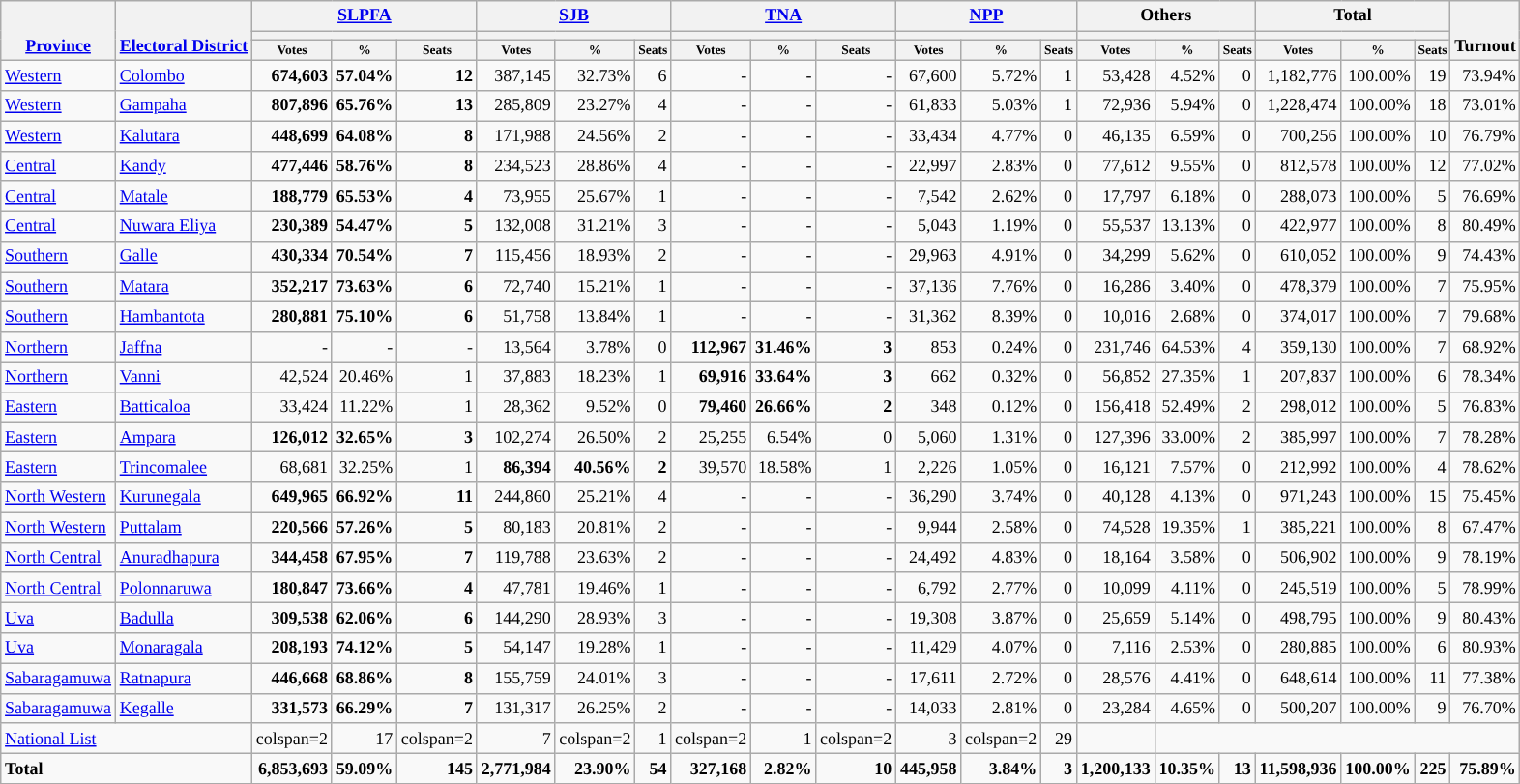<table class="wikitable sortable" border="1" style="font-size:75%; text-align:right;">
<tr>
<th style="vertical-align:bottom;" rowspan=3><a href='#'>Province</a></th>
<th style="vertical-align:bottom;" rowspan=3><a href='#'>Electoral District</a></th>
<th colspan=3><a href='#'>SLPFA</a></th>
<th colspan=3><a href='#'>SJB</a></th>
<th colspan=3><a href='#'>TNA</a></th>
<th colspan=3><a href='#'>NPP</a></th>
<th colspan=3>Others</th>
<th colspan=3>Total</th>
<th style="vertical-align:bottom;" rowspan=3>Turnout</th>
</tr>
<tr>
<th colspan=3 style="background:"></th>
<th colspan=3 style="background:"></th>
<th colspan=3 style="background:"></th>
<th colspan=3 style="background:"></th>
<th colspan=3 style="background:"></th>
<th colspan=3></th>
</tr>
<tr style="font-size: 75%;">
<th>Votes</th>
<th style="text-align:center;">%</th>
<th>Seats</th>
<th>Votes</th>
<th style="text-align:center;">%</th>
<th>Seats</th>
<th>Votes</th>
<th style="text-align:center;">%</th>
<th>Seats</th>
<th>Votes</th>
<th style="text-align:center;">%</th>
<th>Seats</th>
<th>Votes</th>
<th style="text-align:center;">%</th>
<th>Seats</th>
<th>Votes</th>
<th style="text-align:center;">%</th>
<th>Seats</th>
</tr>
<tr>
<td align=left><a href='#'>Western</a></td>
<td align=left><a href='#'>Colombo</a></td>
<td><strong>674,603</strong></td>
<td><strong>57.04%</strong></td>
<td><strong>12</strong></td>
<td>387,145</td>
<td>32.73%</td>
<td>6</td>
<td>-</td>
<td>-</td>
<td>-</td>
<td>67,600</td>
<td>5.72%</td>
<td>1</td>
<td>53,428</td>
<td>4.52%</td>
<td>0</td>
<td>1,182,776</td>
<td>100.00%</td>
<td>19</td>
<td>73.94%</td>
</tr>
<tr>
<td align=left><a href='#'>Western</a></td>
<td align=left><a href='#'>Gampaha</a></td>
<td><strong>807,896</strong></td>
<td><strong>65.76%</strong></td>
<td><strong>13</strong></td>
<td>285,809</td>
<td>23.27%</td>
<td>4</td>
<td>-</td>
<td>-</td>
<td>-</td>
<td>61,833</td>
<td>5.03%</td>
<td>1</td>
<td>72,936</td>
<td>5.94%</td>
<td>0</td>
<td>1,228,474</td>
<td>100.00%</td>
<td>18</td>
<td>73.01%</td>
</tr>
<tr>
<td align=left><a href='#'>Western</a></td>
<td align=left><a href='#'>Kalutara</a></td>
<td><strong>448,699</strong></td>
<td><strong>64.08%</strong></td>
<td><strong>8</strong></td>
<td>171,988</td>
<td>24.56%</td>
<td>2</td>
<td>-</td>
<td>-</td>
<td>-</td>
<td>33,434</td>
<td>4.77%</td>
<td>0</td>
<td>46,135</td>
<td>6.59%</td>
<td>0</td>
<td>700,256</td>
<td>100.00%</td>
<td>10</td>
<td>76.79%</td>
</tr>
<tr>
<td align=left><a href='#'>Central</a></td>
<td align=left><a href='#'>Kandy</a></td>
<td><strong>477,446</strong></td>
<td><strong>58.76%</strong></td>
<td><strong>8</strong></td>
<td>234,523</td>
<td>28.86%</td>
<td>4</td>
<td>-</td>
<td>-</td>
<td>-</td>
<td>22,997</td>
<td>2.83%</td>
<td>0</td>
<td>77,612</td>
<td>9.55%</td>
<td>0</td>
<td>812,578</td>
<td>100.00%</td>
<td>12</td>
<td>77.02%</td>
</tr>
<tr>
<td align=left><a href='#'>Central</a></td>
<td align=left><a href='#'>Matale</a></td>
<td><strong>188,779</strong></td>
<td><strong>65.53%</strong></td>
<td><strong>4</strong></td>
<td>73,955</td>
<td>25.67%</td>
<td>1</td>
<td>-</td>
<td>-</td>
<td>-</td>
<td>7,542</td>
<td>2.62%</td>
<td>0</td>
<td>17,797</td>
<td>6.18%</td>
<td>0</td>
<td>288,073</td>
<td>100.00%</td>
<td>5</td>
<td>76.69%</td>
</tr>
<tr>
<td align=left><a href='#'>Central</a></td>
<td align=left><a href='#'>Nuwara Eliya</a></td>
<td><strong>230,389</strong></td>
<td><strong>54.47%</strong></td>
<td><strong>5</strong></td>
<td>132,008</td>
<td>31.21%</td>
<td>3</td>
<td>-</td>
<td>-</td>
<td>-</td>
<td>5,043</td>
<td>1.19%</td>
<td>0</td>
<td>55,537</td>
<td>13.13%</td>
<td>0</td>
<td>422,977</td>
<td>100.00%</td>
<td>8</td>
<td>80.49%</td>
</tr>
<tr>
<td align=left><a href='#'>Southern</a></td>
<td align=left><a href='#'>Galle</a></td>
<td><strong>430,334</strong></td>
<td><strong>70.54%</strong></td>
<td><strong>7</strong></td>
<td>115,456</td>
<td>18.93%</td>
<td>2</td>
<td>-</td>
<td>-</td>
<td>-</td>
<td>29,963</td>
<td>4.91%</td>
<td>0</td>
<td>34,299</td>
<td>5.62%</td>
<td>0</td>
<td>610,052</td>
<td>100.00%</td>
<td>9</td>
<td>74.43%</td>
</tr>
<tr>
<td align=left><a href='#'>Southern</a></td>
<td align=left><a href='#'>Matara</a></td>
<td><strong>352,217</strong></td>
<td><strong>73.63%</strong></td>
<td><strong>6</strong></td>
<td>72,740</td>
<td>15.21%</td>
<td>1</td>
<td>-</td>
<td>-</td>
<td>-</td>
<td>37,136</td>
<td>7.76%</td>
<td>0</td>
<td>16,286</td>
<td>3.40%</td>
<td>0</td>
<td>478,379</td>
<td>100.00%</td>
<td>7</td>
<td>75.95%</td>
</tr>
<tr>
<td align=left><a href='#'>Southern</a></td>
<td align=left><a href='#'>Hambantota</a></td>
<td><strong>280,881</strong></td>
<td><strong>75.10%</strong></td>
<td><strong>6</strong></td>
<td>51,758</td>
<td>13.84%</td>
<td>1</td>
<td>-</td>
<td>-</td>
<td>-</td>
<td>31,362</td>
<td>8.39%</td>
<td>0</td>
<td>10,016</td>
<td>2.68%</td>
<td>0</td>
<td>374,017</td>
<td>100.00%</td>
<td>7</td>
<td>79.68%</td>
</tr>
<tr>
<td align=left><a href='#'>Northern</a></td>
<td align=left><a href='#'>Jaffna</a></td>
<td>-</td>
<td>-</td>
<td>-</td>
<td>13,564</td>
<td>3.78%</td>
<td>0</td>
<td><strong>112,967</strong></td>
<td><strong>31.46%</strong></td>
<td><strong>3</strong></td>
<td>853</td>
<td>0.24%</td>
<td>0</td>
<td>231,746</td>
<td>64.53%</td>
<td>4</td>
<td>359,130</td>
<td>100.00%</td>
<td>7</td>
<td>68.92%</td>
</tr>
<tr>
<td align=left><a href='#'>Northern</a></td>
<td align=left><a href='#'>Vanni</a></td>
<td>42,524</td>
<td>20.46%</td>
<td>1</td>
<td>37,883</td>
<td>18.23%</td>
<td>1</td>
<td><strong>69,916</strong></td>
<td><strong>33.64%</strong></td>
<td><strong>3</strong></td>
<td>662</td>
<td>0.32%</td>
<td>0</td>
<td>56,852</td>
<td>27.35%</td>
<td>1</td>
<td>207,837</td>
<td>100.00%</td>
<td>6</td>
<td>78.34%</td>
</tr>
<tr>
<td align=left><a href='#'>Eastern</a></td>
<td align=left><a href='#'>Batticaloa</a></td>
<td>33,424</td>
<td>11.22%</td>
<td>1</td>
<td>28,362</td>
<td>9.52%</td>
<td>0</td>
<td><strong>79,460</strong></td>
<td><strong>26.66%</strong></td>
<td><strong>2</strong></td>
<td>348</td>
<td>0.12%</td>
<td>0</td>
<td>156,418</td>
<td>52.49%</td>
<td>2</td>
<td>298,012</td>
<td>100.00%</td>
<td>5</td>
<td>76.83%</td>
</tr>
<tr>
<td align=left><a href='#'>Eastern</a></td>
<td align=left><a href='#'>Ampara</a></td>
<td><strong>126,012</strong></td>
<td><strong>32.65%</strong></td>
<td><strong>3</strong></td>
<td>102,274</td>
<td>26.50%</td>
<td>2</td>
<td>25,255</td>
<td>6.54%</td>
<td>0</td>
<td>5,060</td>
<td>1.31%</td>
<td>0</td>
<td>127,396</td>
<td>33.00%</td>
<td>2</td>
<td>385,997</td>
<td>100.00%</td>
<td>7</td>
<td>78.28%</td>
</tr>
<tr>
<td align=left><a href='#'>Eastern</a></td>
<td align=left><a href='#'>Trincomalee</a></td>
<td>68,681</td>
<td>32.25%</td>
<td>1</td>
<td><strong>86,394</strong></td>
<td><strong>40.56%</strong></td>
<td><strong>2</strong></td>
<td>39,570</td>
<td>18.58%</td>
<td>1</td>
<td>2,226</td>
<td>1.05%</td>
<td>0</td>
<td>16,121</td>
<td>7.57%</td>
<td>0</td>
<td>212,992</td>
<td>100.00%</td>
<td>4</td>
<td>78.62%</td>
</tr>
<tr>
<td align=left><a href='#'>North Western</a></td>
<td align=left><a href='#'>Kurunegala</a></td>
<td><strong>649,965</strong></td>
<td><strong>66.92%</strong></td>
<td><strong>11</strong></td>
<td>244,860</td>
<td>25.21%</td>
<td>4</td>
<td>-</td>
<td>-</td>
<td>-</td>
<td>36,290</td>
<td>3.74%</td>
<td>0</td>
<td>40,128</td>
<td>4.13%</td>
<td>0</td>
<td>971,243</td>
<td>100.00%</td>
<td>15</td>
<td>75.45%</td>
</tr>
<tr>
<td align=left><a href='#'>North Western</a></td>
<td align=left><a href='#'>Puttalam</a></td>
<td><strong>220,566</strong></td>
<td><strong>57.26%</strong></td>
<td><strong>5</strong></td>
<td>80,183</td>
<td>20.81%</td>
<td>2</td>
<td>-</td>
<td>-</td>
<td>-</td>
<td>9,944</td>
<td>2.58%</td>
<td>0</td>
<td>74,528</td>
<td>19.35%</td>
<td>1</td>
<td>385,221</td>
<td>100.00%</td>
<td>8</td>
<td>67.47%</td>
</tr>
<tr>
<td align=left><a href='#'>North Central</a></td>
<td align=left><a href='#'>Anuradhapura</a></td>
<td><strong>344,458</strong></td>
<td><strong>67.95%</strong></td>
<td><strong>7</strong></td>
<td>119,788</td>
<td>23.63%</td>
<td>2</td>
<td>-</td>
<td>-</td>
<td>-</td>
<td>24,492</td>
<td>4.83%</td>
<td>0</td>
<td>18,164</td>
<td>3.58%</td>
<td>0</td>
<td>506,902</td>
<td>100.00%</td>
<td>9</td>
<td>78.19%</td>
</tr>
<tr>
<td align=left><a href='#'>North Central</a></td>
<td align=left><a href='#'>Polonnaruwa</a></td>
<td><strong>180,847</strong></td>
<td><strong>73.66%</strong></td>
<td><strong>4</strong></td>
<td>47,781</td>
<td>19.46%</td>
<td>1</td>
<td>-</td>
<td>-</td>
<td>-</td>
<td>6,792</td>
<td>2.77%</td>
<td>0</td>
<td>10,099</td>
<td>4.11%</td>
<td>0</td>
<td>245,519</td>
<td>100.00%</td>
<td>5</td>
<td>78.99%</td>
</tr>
<tr>
<td align=left><a href='#'>Uva</a></td>
<td align=left><a href='#'>Badulla</a></td>
<td><strong>309,538</strong></td>
<td><strong>62.06%</strong></td>
<td><strong>6</strong></td>
<td>144,290</td>
<td>28.93%</td>
<td>3</td>
<td>-</td>
<td>-</td>
<td>-</td>
<td>19,308</td>
<td>3.87%</td>
<td>0</td>
<td>25,659</td>
<td>5.14%</td>
<td>0</td>
<td>498,795</td>
<td>100.00%</td>
<td>9</td>
<td>80.43%</td>
</tr>
<tr>
<td align=left><a href='#'>Uva</a></td>
<td align=left><a href='#'>Monaragala</a></td>
<td><strong>208,193</strong></td>
<td><strong>74.12%</strong></td>
<td><strong>5</strong></td>
<td>54,147</td>
<td>19.28%</td>
<td>1</td>
<td>-</td>
<td>-</td>
<td>-</td>
<td>11,429</td>
<td>4.07%</td>
<td>0</td>
<td>7,116</td>
<td>2.53%</td>
<td>0</td>
<td>280,885</td>
<td>100.00%</td>
<td>6</td>
<td>80.93%</td>
</tr>
<tr>
<td align=left><a href='#'>Sabaragamuwa</a></td>
<td align=left><a href='#'>Ratnapura</a></td>
<td><strong>446,668</strong></td>
<td><strong>68.86%</strong></td>
<td><strong>8</strong></td>
<td>155,759</td>
<td>24.01%</td>
<td>3</td>
<td>-</td>
<td>-</td>
<td>-</td>
<td>17,611</td>
<td>2.72%</td>
<td>0</td>
<td>28,576</td>
<td>4.41%</td>
<td>0</td>
<td>648,614</td>
<td>100.00%</td>
<td>11</td>
<td>77.38%</td>
</tr>
<tr>
<td align=left><a href='#'>Sabaragamuwa</a></td>
<td align=left><a href='#'>Kegalle</a></td>
<td><strong>331,573</strong></td>
<td><strong>66.29%</strong></td>
<td><strong>7</strong></td>
<td>131,317</td>
<td>26.25%</td>
<td>2</td>
<td>-</td>
<td>-</td>
<td>-</td>
<td>14,033</td>
<td>2.81%</td>
<td>0</td>
<td>23,284</td>
<td>4.65%</td>
<td>0</td>
<td>500,207</td>
<td>100.00%</td>
<td>9</td>
<td>76.70%</td>
</tr>
<tr class="sortbottom">
<td style="text-align:left;" colspan=2><a href='#'>National List</a></td>
<td>colspan=2 </td>
<td>17</td>
<td>colspan=2 </td>
<td>7</td>
<td>colspan=2 </td>
<td>1</td>
<td>colspan=2 </td>
<td>1</td>
<td>colspan=2 </td>
<td>3</td>
<td>colspan=2 </td>
<td>29</td>
<td></td>
</tr>
<tr class="sortbottom" style="font-weight:bold">
<td colspan=2 style="text-align:left;">Total</td>
<td>6,853,693</td>
<td>59.09%</td>
<td>145</td>
<td>2,771,984</td>
<td>23.90%</td>
<td>54</td>
<td>327,168</td>
<td>2.82%</td>
<td>10</td>
<td>445,958</td>
<td>3.84%</td>
<td>3</td>
<td>1,200,133</td>
<td>10.35%</td>
<td>13</td>
<td>11,598,936</td>
<td>100.00%</td>
<td>225</td>
<td>75.89%</td>
</tr>
</table>
